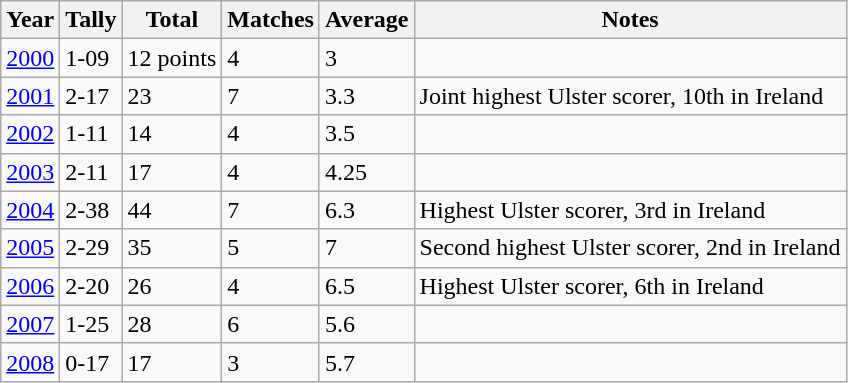<table class="wikitable collapsible collapsed">
<tr>
<th>Year</th>
<th>Tally</th>
<th>Total</th>
<th>Matches</th>
<th>Average</th>
<th>Notes</th>
</tr>
<tr>
<td><a href='#'>2000</a></td>
<td>1-09</td>
<td>12 points</td>
<td>4</td>
<td>3</td>
<td></td>
</tr>
<tr>
<td><a href='#'>2001</a></td>
<td>2-17</td>
<td>23</td>
<td>7</td>
<td>3.3</td>
<td>Joint highest Ulster scorer, 10th in Ireland</td>
</tr>
<tr>
<td><a href='#'>2002</a></td>
<td>1-11</td>
<td>14</td>
<td>4</td>
<td>3.5</td>
<td></td>
</tr>
<tr>
<td><a href='#'>2003</a></td>
<td>2-11</td>
<td>17</td>
<td>4</td>
<td>4.25</td>
<td></td>
</tr>
<tr>
<td><a href='#'>2004</a></td>
<td>2-38</td>
<td>44</td>
<td>7</td>
<td>6.3</td>
<td>Highest Ulster scorer, 3rd in Ireland</td>
</tr>
<tr>
<td><a href='#'>2005</a></td>
<td>2-29</td>
<td>35</td>
<td>5</td>
<td>7</td>
<td>Second highest Ulster scorer, 2nd in Ireland</td>
</tr>
<tr>
<td><a href='#'>2006</a></td>
<td>2-20</td>
<td>26</td>
<td>4</td>
<td>6.5</td>
<td>Highest Ulster scorer, 6th in Ireland</td>
</tr>
<tr>
<td><a href='#'>2007</a></td>
<td>1-25</td>
<td>28</td>
<td>6</td>
<td>5.6</td>
<td></td>
</tr>
<tr>
<td><a href='#'>2008</a></td>
<td>0-17</td>
<td>17</td>
<td>3</td>
<td>5.7</td>
<td></td>
</tr>
</table>
